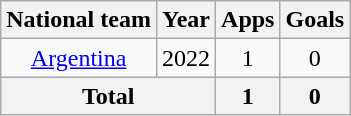<table class="wikitable" style="text-align: center;">
<tr>
<th>National team</th>
<th>Year</th>
<th>Apps</th>
<th>Goals</th>
</tr>
<tr>
<td><a href='#'>Argentina</a></td>
<td>2022</td>
<td>1</td>
<td>0</td>
</tr>
<tr>
<th colspan="2">Total</th>
<th>1</th>
<th>0</th>
</tr>
</table>
